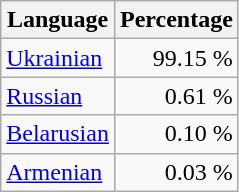<table class="wikitable">
<tr>
<th>Language</th>
<th>Percentage</th>
</tr>
<tr>
<td><a href='#'>Ukrainian</a></td>
<td align="right">99.15 %</td>
</tr>
<tr>
<td><a href='#'>Russian</a></td>
<td align="right">0.61 %</td>
</tr>
<tr>
<td><a href='#'>Belarusian</a></td>
<td align="right">0.10 %</td>
</tr>
<tr>
<td><a href='#'>Armenian</a></td>
<td align="right">0.03 %</td>
</tr>
</table>
